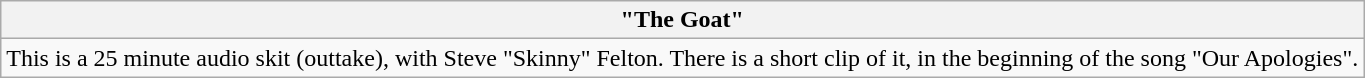<table class="wikitable" border="1">
<tr>
<th>"The Goat"</th>
</tr>
<tr>
<td>This is a 25 minute audio skit (outtake), with Steve "Skinny" Felton. There is a short clip of it, in the beginning of the song "Our Apologies".</td>
</tr>
</table>
